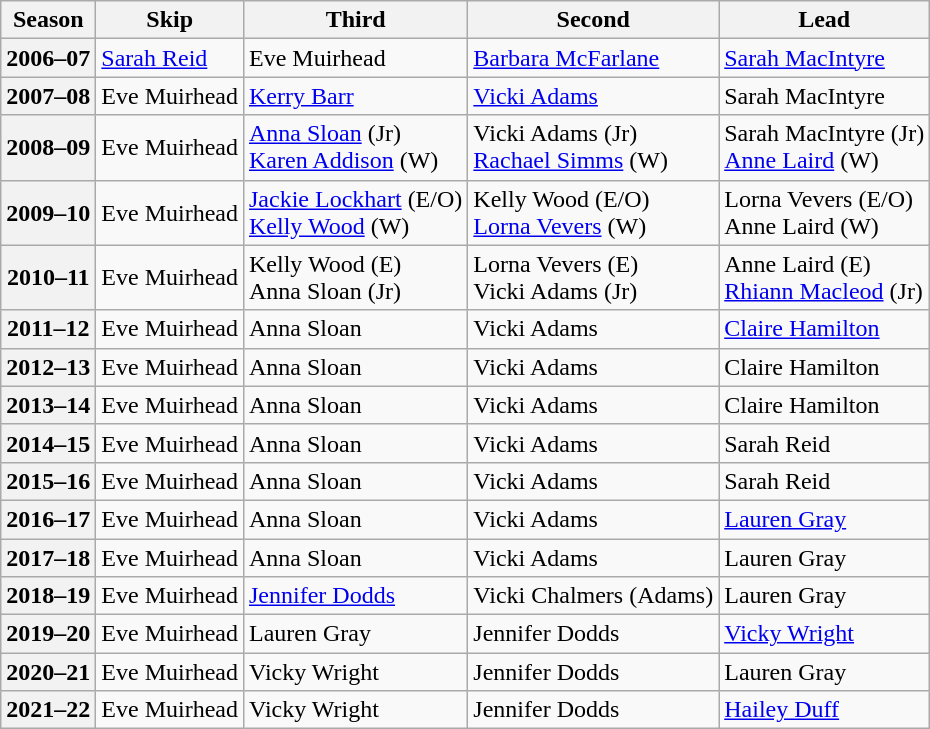<table class="wikitable">
<tr>
<th scope="col">Season</th>
<th scope="col">Skip</th>
<th scope="col">Third</th>
<th scope="col">Second</th>
<th scope="col">Lead</th>
</tr>
<tr>
<th scope="row">2006–07</th>
<td><a href='#'>Sarah Reid</a></td>
<td>Eve Muirhead</td>
<td><a href='#'>Barbara McFarlane</a></td>
<td><a href='#'>Sarah MacIntyre</a></td>
</tr>
<tr>
<th scope="row">2007–08</th>
<td>Eve Muirhead</td>
<td><a href='#'>Kerry Barr</a></td>
<td><a href='#'>Vicki Adams</a></td>
<td>Sarah MacIntyre</td>
</tr>
<tr>
<th scope="row">2008–09</th>
<td>Eve Muirhead</td>
<td><a href='#'>Anna Sloan</a> (Jr) <br> <a href='#'>Karen Addison</a> (W)</td>
<td>Vicki Adams (Jr) <br> <a href='#'>Rachael Simms</a> (W)</td>
<td>Sarah MacIntyre (Jr)<br> <a href='#'>Anne Laird</a> (W)</td>
</tr>
<tr>
<th scope="row">2009–10</th>
<td>Eve Muirhead</td>
<td><a href='#'>Jackie Lockhart</a> (E/O) <br> <a href='#'>Kelly Wood</a> (W)</td>
<td>Kelly Wood (E/O) <br> <a href='#'>Lorna Vevers</a> (W)</td>
<td>Lorna Vevers (E/O) <br> Anne Laird (W)</td>
</tr>
<tr>
<th scope="row">2010–11</th>
<td>Eve Muirhead</td>
<td>Kelly Wood (E) <br> Anna Sloan (Jr)</td>
<td>Lorna Vevers (E) <br> Vicki Adams (Jr)</td>
<td>Anne Laird (E) <br> <a href='#'>Rhiann Macleod</a> (Jr)</td>
</tr>
<tr>
<th scope="row">2011–12</th>
<td>Eve Muirhead</td>
<td>Anna Sloan</td>
<td>Vicki Adams</td>
<td><a href='#'>Claire Hamilton</a></td>
</tr>
<tr>
<th scope="row">2012–13</th>
<td>Eve Muirhead</td>
<td>Anna Sloan</td>
<td>Vicki Adams</td>
<td>Claire Hamilton</td>
</tr>
<tr>
<th scope="row">2013–14</th>
<td>Eve Muirhead</td>
<td>Anna Sloan</td>
<td>Vicki Adams</td>
<td>Claire Hamilton</td>
</tr>
<tr>
<th scope="row">2014–15</th>
<td>Eve Muirhead</td>
<td>Anna Sloan</td>
<td>Vicki Adams</td>
<td>Sarah Reid</td>
</tr>
<tr>
<th scope="row">2015–16</th>
<td>Eve Muirhead</td>
<td>Anna Sloan</td>
<td>Vicki Adams</td>
<td>Sarah Reid</td>
</tr>
<tr>
<th scope="row">2016–17</th>
<td>Eve Muirhead</td>
<td>Anna Sloan</td>
<td>Vicki Adams</td>
<td><a href='#'>Lauren Gray</a></td>
</tr>
<tr>
<th scope="row">2017–18</th>
<td>Eve Muirhead</td>
<td>Anna Sloan</td>
<td>Vicki Adams</td>
<td>Lauren Gray</td>
</tr>
<tr>
<th scope="row">2018–19</th>
<td>Eve Muirhead</td>
<td><a href='#'>Jennifer Dodds</a></td>
<td>Vicki Chalmers (Adams)</td>
<td>Lauren Gray</td>
</tr>
<tr>
<th scope="row">2019–20</th>
<td>Eve Muirhead</td>
<td>Lauren Gray</td>
<td>Jennifer Dodds</td>
<td><a href='#'>Vicky Wright</a></td>
</tr>
<tr>
<th scope="row">2020–21</th>
<td>Eve Muirhead</td>
<td>Vicky Wright</td>
<td>Jennifer Dodds</td>
<td>Lauren Gray</td>
</tr>
<tr>
<th scope="row">2021–22</th>
<td>Eve Muirhead</td>
<td>Vicky Wright</td>
<td>Jennifer Dodds</td>
<td><a href='#'>Hailey Duff</a></td>
</tr>
</table>
